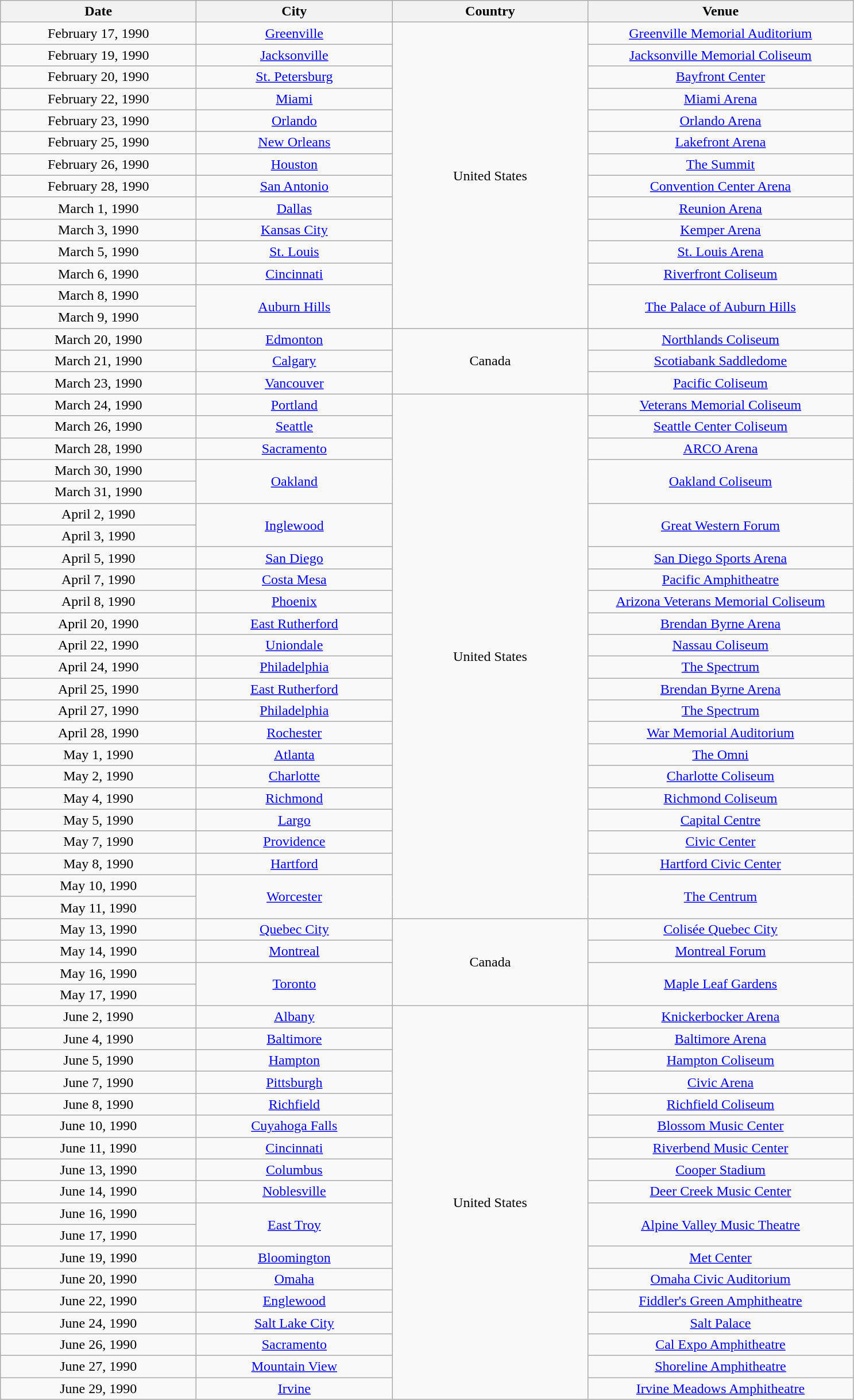<table class="wikitable" style="text-align:center;">
<tr>
<th style="width:220px;">Date</th>
<th style="width:220px;">City</th>
<th style="width:220px;">Country</th>
<th style="width:300px;">Venue</th>
</tr>
<tr>
<td>February 17, 1990</td>
<td><a href='#'>Greenville</a></td>
<td rowspan="14">United States</td>
<td><a href='#'>Greenville Memorial Auditorium</a></td>
</tr>
<tr>
<td>February 19, 1990</td>
<td><a href='#'>Jacksonville</a></td>
<td><a href='#'>Jacksonville Memorial Coliseum</a></td>
</tr>
<tr>
<td>February 20, 1990</td>
<td><a href='#'>St. Petersburg</a></td>
<td><a href='#'>Bayfront Center</a></td>
</tr>
<tr>
<td>February 22, 1990</td>
<td><a href='#'>Miami</a></td>
<td><a href='#'>Miami Arena</a></td>
</tr>
<tr>
<td>February 23, 1990</td>
<td><a href='#'>Orlando</a></td>
<td><a href='#'>Orlando Arena</a></td>
</tr>
<tr>
<td>February 25, 1990</td>
<td><a href='#'>New Orleans</a></td>
<td><a href='#'>Lakefront Arena</a></td>
</tr>
<tr>
<td>February 26, 1990</td>
<td><a href='#'>Houston</a></td>
<td><a href='#'>The Summit</a></td>
</tr>
<tr>
<td>February 28, 1990</td>
<td><a href='#'>San Antonio</a></td>
<td><a href='#'>Convention Center Arena</a></td>
</tr>
<tr>
<td>March 1, 1990</td>
<td><a href='#'>Dallas</a></td>
<td><a href='#'>Reunion Arena</a></td>
</tr>
<tr>
<td>March 3, 1990</td>
<td><a href='#'>Kansas City</a></td>
<td><a href='#'>Kemper Arena</a></td>
</tr>
<tr>
<td>March 5, 1990</td>
<td><a href='#'>St. Louis</a></td>
<td><a href='#'>St. Louis Arena</a></td>
</tr>
<tr>
<td>March 6, 1990</td>
<td><a href='#'>Cincinnati</a></td>
<td><a href='#'>Riverfront Coliseum</a></td>
</tr>
<tr>
<td>March 8, 1990</td>
<td rowspan="2"><a href='#'>Auburn Hills</a></td>
<td rowspan="2"><a href='#'>The Palace of Auburn Hills</a></td>
</tr>
<tr>
<td>March 9, 1990</td>
</tr>
<tr>
<td>March 20, 1990</td>
<td><a href='#'>Edmonton</a></td>
<td rowspan="3">Canada</td>
<td><a href='#'>Northlands Coliseum</a></td>
</tr>
<tr>
<td>March 21, 1990</td>
<td><a href='#'>Calgary</a></td>
<td><a href='#'>Scotiabank Saddledome</a></td>
</tr>
<tr>
<td>March 23, 1990</td>
<td><a href='#'>Vancouver</a></td>
<td><a href='#'>Pacific Coliseum</a></td>
</tr>
<tr>
<td>March 24, 1990</td>
<td><a href='#'>Portland</a></td>
<td rowspan="24">United States</td>
<td><a href='#'>Veterans Memorial Coliseum</a></td>
</tr>
<tr>
<td>March 26, 1990</td>
<td><a href='#'>Seattle</a></td>
<td><a href='#'>Seattle Center Coliseum</a></td>
</tr>
<tr>
<td>March 28, 1990</td>
<td><a href='#'>Sacramento</a></td>
<td><a href='#'>ARCO Arena</a></td>
</tr>
<tr>
<td>March 30, 1990</td>
<td rowspan="2"><a href='#'>Oakland</a></td>
<td rowspan="2"><a href='#'>Oakland Coliseum</a></td>
</tr>
<tr>
<td>March 31, 1990</td>
</tr>
<tr>
<td>April 2, 1990</td>
<td rowspan="2"><a href='#'>Inglewood</a></td>
<td rowspan="2"><a href='#'>Great Western Forum</a></td>
</tr>
<tr>
<td>April 3, 1990</td>
</tr>
<tr>
<td>April 5, 1990</td>
<td><a href='#'>San Diego</a></td>
<td><a href='#'>San Diego Sports Arena</a></td>
</tr>
<tr>
<td>April 7, 1990</td>
<td><a href='#'>Costa Mesa</a></td>
<td><a href='#'>Pacific Amphitheatre</a></td>
</tr>
<tr>
<td>April 8, 1990</td>
<td><a href='#'>Phoenix</a></td>
<td><a href='#'>Arizona Veterans Memorial Coliseum</a></td>
</tr>
<tr>
<td>April 20, 1990</td>
<td><a href='#'>East Rutherford</a></td>
<td><a href='#'>Brendan Byrne Arena</a></td>
</tr>
<tr>
<td>April 22, 1990</td>
<td><a href='#'>Uniondale</a></td>
<td><a href='#'>Nassau Coliseum</a></td>
</tr>
<tr>
<td>April 24, 1990</td>
<td><a href='#'>Philadelphia</a></td>
<td><a href='#'>The Spectrum</a></td>
</tr>
<tr>
<td>April 25, 1990</td>
<td><a href='#'>East Rutherford</a></td>
<td><a href='#'>Brendan Byrne Arena</a></td>
</tr>
<tr>
<td>April 27, 1990</td>
<td><a href='#'>Philadelphia</a></td>
<td><a href='#'>The Spectrum</a></td>
</tr>
<tr>
<td>April 28, 1990</td>
<td><a href='#'>Rochester</a></td>
<td><a href='#'>War Memorial Auditorium</a></td>
</tr>
<tr>
<td>May 1, 1990</td>
<td><a href='#'>Atlanta</a></td>
<td><a href='#'>The Omni</a></td>
</tr>
<tr>
<td>May 2, 1990</td>
<td><a href='#'>Charlotte</a></td>
<td><a href='#'>Charlotte Coliseum</a></td>
</tr>
<tr>
<td>May 4, 1990</td>
<td><a href='#'>Richmond</a></td>
<td><a href='#'>Richmond Coliseum</a></td>
</tr>
<tr>
<td>May 5, 1990</td>
<td><a href='#'>Largo</a></td>
<td><a href='#'>Capital Centre</a></td>
</tr>
<tr>
<td>May 7, 1990</td>
<td><a href='#'>Providence</a></td>
<td><a href='#'>Civic Center</a></td>
</tr>
<tr>
<td>May 8, 1990</td>
<td><a href='#'>Hartford</a></td>
<td><a href='#'>Hartford Civic Center</a></td>
</tr>
<tr>
<td>May 10, 1990</td>
<td rowspan="2"><a href='#'>Worcester</a></td>
<td rowspan="2"><a href='#'>The Centrum</a></td>
</tr>
<tr>
<td>May 11, 1990</td>
</tr>
<tr>
<td>May 13, 1990</td>
<td><a href='#'>Quebec City</a></td>
<td rowspan="4">Canada</td>
<td><a href='#'>Colisée Quebec City</a></td>
</tr>
<tr>
<td>May 14, 1990</td>
<td><a href='#'>Montreal</a></td>
<td><a href='#'>Montreal Forum</a></td>
</tr>
<tr>
<td>May 16, 1990</td>
<td rowspan="2"><a href='#'>Toronto</a></td>
<td rowspan="2"><a href='#'>Maple Leaf Gardens</a></td>
</tr>
<tr>
<td>May 17, 1990</td>
</tr>
<tr>
<td>June 2, 1990</td>
<td><a href='#'>Albany</a></td>
<td rowspan="18">United States</td>
<td><a href='#'>Knickerbocker Arena</a></td>
</tr>
<tr>
<td>June 4, 1990</td>
<td><a href='#'>Baltimore</a></td>
<td><a href='#'>Baltimore Arena</a></td>
</tr>
<tr>
<td>June 5, 1990</td>
<td><a href='#'>Hampton</a></td>
<td><a href='#'>Hampton Coliseum</a></td>
</tr>
<tr>
<td>June 7, 1990</td>
<td><a href='#'>Pittsburgh</a></td>
<td><a href='#'>Civic Arena</a></td>
</tr>
<tr>
<td>June 8, 1990</td>
<td><a href='#'>Richfield</a></td>
<td><a href='#'>Richfield Coliseum</a></td>
</tr>
<tr>
<td>June 10, 1990</td>
<td><a href='#'>Cuyahoga Falls</a></td>
<td><a href='#'>Blossom Music Center</a></td>
</tr>
<tr>
<td>June 11, 1990</td>
<td><a href='#'>Cincinnati</a></td>
<td><a href='#'>Riverbend Music Center</a></td>
</tr>
<tr>
<td>June 13, 1990</td>
<td><a href='#'>Columbus</a></td>
<td><a href='#'>Cooper Stadium</a></td>
</tr>
<tr>
<td>June 14, 1990</td>
<td><a href='#'>Noblesville</a></td>
<td><a href='#'>Deer Creek Music Center</a></td>
</tr>
<tr>
<td>June 16, 1990</td>
<td rowspan="2"><a href='#'>East Troy</a></td>
<td rowspan="2"><a href='#'>Alpine Valley Music Theatre</a></td>
</tr>
<tr>
<td>June 17, 1990</td>
</tr>
<tr>
<td>June 19, 1990</td>
<td><a href='#'>Bloomington</a></td>
<td><a href='#'>Met Center</a></td>
</tr>
<tr>
<td>June 20, 1990</td>
<td><a href='#'>Omaha</a></td>
<td><a href='#'>Omaha Civic Auditorium</a></td>
</tr>
<tr>
<td>June 22, 1990</td>
<td><a href='#'>Englewood</a></td>
<td><a href='#'>Fiddler's Green Amphitheatre</a></td>
</tr>
<tr>
<td>June 24, 1990</td>
<td><a href='#'>Salt Lake City</a></td>
<td><a href='#'>Salt Palace</a></td>
</tr>
<tr>
<td>June 26, 1990</td>
<td><a href='#'>Sacramento</a></td>
<td><a href='#'>Cal Expo Amphitheatre</a></td>
</tr>
<tr>
<td>June 27, 1990</td>
<td><a href='#'>Mountain View</a></td>
<td><a href='#'>Shoreline Amphitheatre</a></td>
</tr>
<tr>
<td>June 29, 1990</td>
<td><a href='#'>Irvine</a></td>
<td><a href='#'>Irvine Meadows Amphitheatre</a></td>
</tr>
</table>
